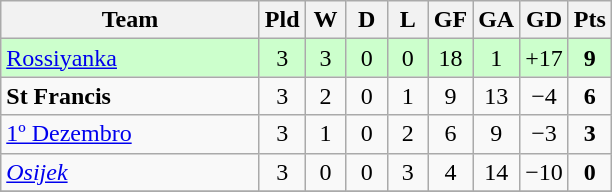<table class="wikitable" style="text-align: center;">
<tr>
<th width=165>Team</th>
<th width=20>Pld</th>
<th width=20>W</th>
<th width=20>D</th>
<th width=20>L</th>
<th width=20>GF</th>
<th width=20>GA</th>
<th width=20>GD</th>
<th width=20>Pts</th>
</tr>
<tr align="center" style="background:#ccffcc;">
<td align="left"> <a href='#'>Rossiyanka</a></td>
<td>3</td>
<td>3</td>
<td>0</td>
<td>0</td>
<td>18</td>
<td>1</td>
<td>+17</td>
<td><strong>9</strong></td>
</tr>
<tr align="center">
<td align="left"> <strong>St Francis</strong></td>
<td>3</td>
<td>2</td>
<td>0</td>
<td>1</td>
<td>9</td>
<td>13</td>
<td>−4</td>
<td><strong>6</strong></td>
</tr>
<tr align="center">
<td align="left"> <a href='#'>1º Dezembro</a></td>
<td>3</td>
<td>1</td>
<td>0</td>
<td>2</td>
<td>6</td>
<td>9</td>
<td>−3</td>
<td><strong>3</strong></td>
</tr>
<tr align="center">
<td align="left"> <em><a href='#'>Osijek</a></em></td>
<td>3</td>
<td>0</td>
<td>0</td>
<td>3</td>
<td>4</td>
<td>14</td>
<td>−10</td>
<td><strong>0</strong></td>
</tr>
<tr>
</tr>
</table>
